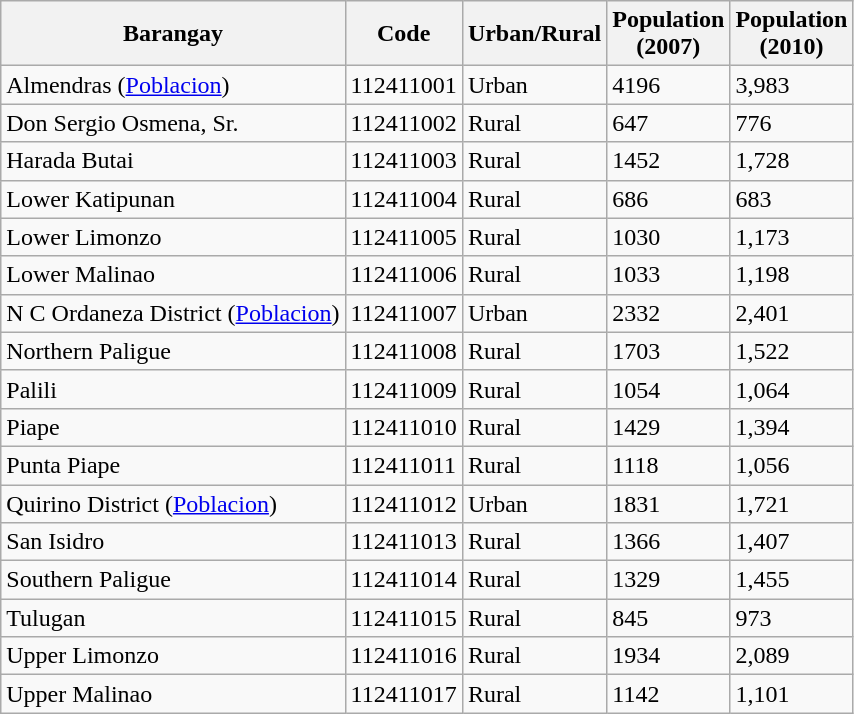<table class="wikitable sortable">
<tr>
<th>Barangay</th>
<th>Code</th>
<th>Urban/Rural</th>
<th>Population<br>(2007)</th>
<th>Population<br>(2010)</th>
</tr>
<tr>
<td>Almendras (<a href='#'>Poblacion</a>)</td>
<td>112411001</td>
<td>Urban</td>
<td>4196</td>
<td>3,983</td>
</tr>
<tr>
<td>Don Sergio Osmena, Sr.</td>
<td>112411002</td>
<td>Rural</td>
<td>647</td>
<td>776</td>
</tr>
<tr>
<td>Harada Butai</td>
<td>112411003</td>
<td>Rural</td>
<td>1452</td>
<td>1,728</td>
</tr>
<tr>
<td>Lower Katipunan</td>
<td>112411004</td>
<td>Rural</td>
<td>686</td>
<td>683</td>
</tr>
<tr>
<td>Lower Limonzo</td>
<td>112411005</td>
<td>Rural</td>
<td>1030</td>
<td>1,173</td>
</tr>
<tr>
<td>Lower Malinao</td>
<td>112411006</td>
<td>Rural</td>
<td>1033</td>
<td>1,198</td>
</tr>
<tr>
<td>N C Ordaneza District (<a href='#'>Poblacion</a>)</td>
<td>112411007</td>
<td>Urban</td>
<td>2332</td>
<td>2,401</td>
</tr>
<tr>
<td>Northern Paligue</td>
<td>112411008</td>
<td>Rural</td>
<td>1703</td>
<td>1,522</td>
</tr>
<tr>
<td>Palili</td>
<td>112411009</td>
<td>Rural</td>
<td>1054</td>
<td>1,064</td>
</tr>
<tr>
<td>Piape</td>
<td>112411010</td>
<td>Rural</td>
<td>1429</td>
<td>1,394</td>
</tr>
<tr>
<td>Punta Piape</td>
<td>112411011</td>
<td>Rural</td>
<td>1118</td>
<td>1,056</td>
</tr>
<tr>
<td>Quirino District (<a href='#'>Poblacion</a>)</td>
<td>112411012</td>
<td>Urban</td>
<td>1831</td>
<td>1,721</td>
</tr>
<tr>
<td>San Isidro</td>
<td>112411013</td>
<td>Rural</td>
<td>1366</td>
<td>1,407</td>
</tr>
<tr>
<td>Southern Paligue</td>
<td>112411014</td>
<td>Rural</td>
<td>1329</td>
<td>1,455</td>
</tr>
<tr>
<td>Tulugan</td>
<td>112411015</td>
<td>Rural</td>
<td>845</td>
<td>973</td>
</tr>
<tr>
<td>Upper Limonzo</td>
<td>112411016</td>
<td>Rural</td>
<td>1934</td>
<td>2,089</td>
</tr>
<tr>
<td>Upper Malinao</td>
<td>112411017</td>
<td>Rural</td>
<td>1142</td>
<td>1,101</td>
</tr>
</table>
